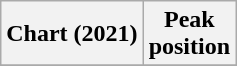<table class="wikitable sortable plainrowheaders" style="text-align:center">
<tr>
<th scope="col">Chart (2021)</th>
<th scope="col">Peak<br>position</th>
</tr>
<tr>
</tr>
</table>
